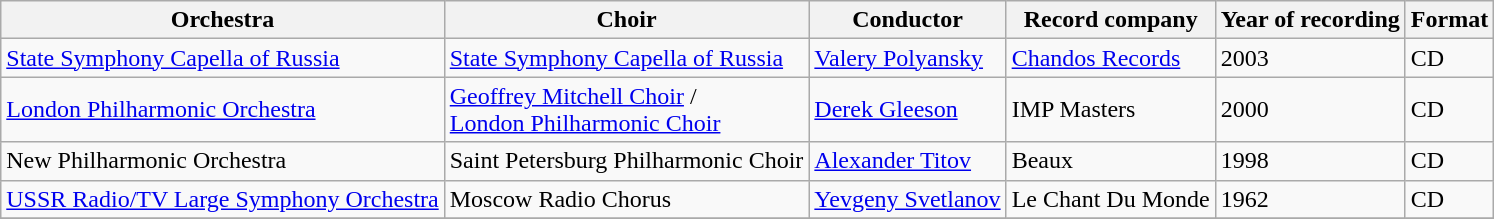<table class="wikitable">
<tr>
<th>Orchestra</th>
<th>Choir</th>
<th>Conductor</th>
<th>Record company</th>
<th>Year of recording</th>
<th>Format</th>
</tr>
<tr>
<td><a href='#'>State Symphony Capella of Russia</a></td>
<td><a href='#'>State Symphony Capella of Russia</a></td>
<td><a href='#'>Valery Polyansky</a></td>
<td><a href='#'>Chandos Records</a></td>
<td>2003</td>
<td>CD</td>
</tr>
<tr>
<td><a href='#'>London Philharmonic Orchestra</a></td>
<td><a href='#'>Geoffrey Mitchell Choir</a> /<br> <a href='#'>London Philharmonic Choir</a></td>
<td><a href='#'>Derek Gleeson</a></td>
<td>IMP Masters</td>
<td>2000</td>
<td>CD</td>
</tr>
<tr>
<td>New Philharmonic Orchestra</td>
<td>Saint Petersburg Philharmonic Choir</td>
<td><a href='#'>Alexander Titov</a></td>
<td>Beaux</td>
<td>1998</td>
<td>CD</td>
</tr>
<tr>
<td><a href='#'>USSR Radio/TV Large Symphony Orchestra</a></td>
<td>Moscow Radio Chorus</td>
<td><a href='#'>Yevgeny Svetlanov</a></td>
<td>Le Chant Du Monde</td>
<td>1962</td>
<td>CD</td>
</tr>
<tr>
</tr>
</table>
